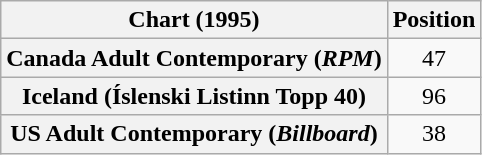<table class="wikitable sortable plainrowheaders">
<tr>
<th>Chart (1995)</th>
<th>Position</th>
</tr>
<tr>
<th scope="row">Canada Adult Contemporary (<em>RPM</em>)</th>
<td align="center">47</td>
</tr>
<tr>
<th scope="row">Iceland (Íslenski Listinn Topp 40)</th>
<td align="center">96</td>
</tr>
<tr>
<th scope="row">US Adult Contemporary (<em>Billboard</em>)</th>
<td align="center">38</td>
</tr>
</table>
